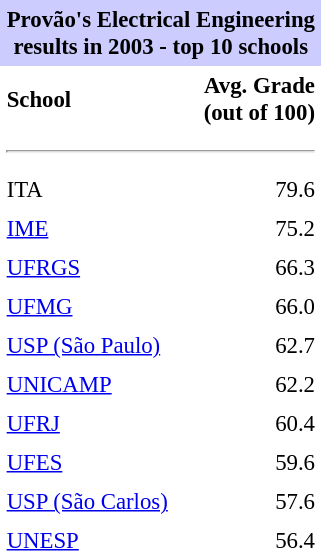<table class="toccolours" align="right" cellpadding="4" cellspacing="0" style="margin:0 0 1em 1em; font-size: 95%;">
<tr>
<th colspan=2 bgcolor="#ccccff" align="center">Provão's Electrical Engineering<br>results in 2003 - top 10 schools</th>
</tr>
<tr>
<th align="left">School</th>
<th align="right">Avg. Grade <br> (out of 100)</th>
</tr>
<tr>
<td colspan=2><hr></td>
</tr>
<tr>
<td align="left">ITA</td>
<td align="right">79.6</td>
</tr>
<tr>
<td align="left"><a href='#'>IME</a></td>
<td align="right">75.2</td>
</tr>
<tr>
<td align="left"><a href='#'>UFRGS</a></td>
<td align="right">66.3</td>
</tr>
<tr>
<td align="left"><a href='#'>UFMG</a></td>
<td align="right">66.0</td>
</tr>
<tr>
<td align="left"><a href='#'>USP (São Paulo)</a></td>
<td align="right">62.7</td>
</tr>
<tr>
<td align="left"><a href='#'>UNICAMP</a></td>
<td align="right">62.2</td>
</tr>
<tr>
<td align="left"><a href='#'>UFRJ</a></td>
<td align="right">60.4</td>
</tr>
<tr>
<td align="left"><a href='#'>UFES</a></td>
<td align="right">59.6</td>
</tr>
<tr>
<td align="left"><a href='#'>USP (São Carlos)</a></td>
<td align="right">57.6</td>
</tr>
<tr>
<td align="left"><a href='#'>UNESP</a></td>
<td align="right">56.4</td>
</tr>
<tr>
</tr>
</table>
